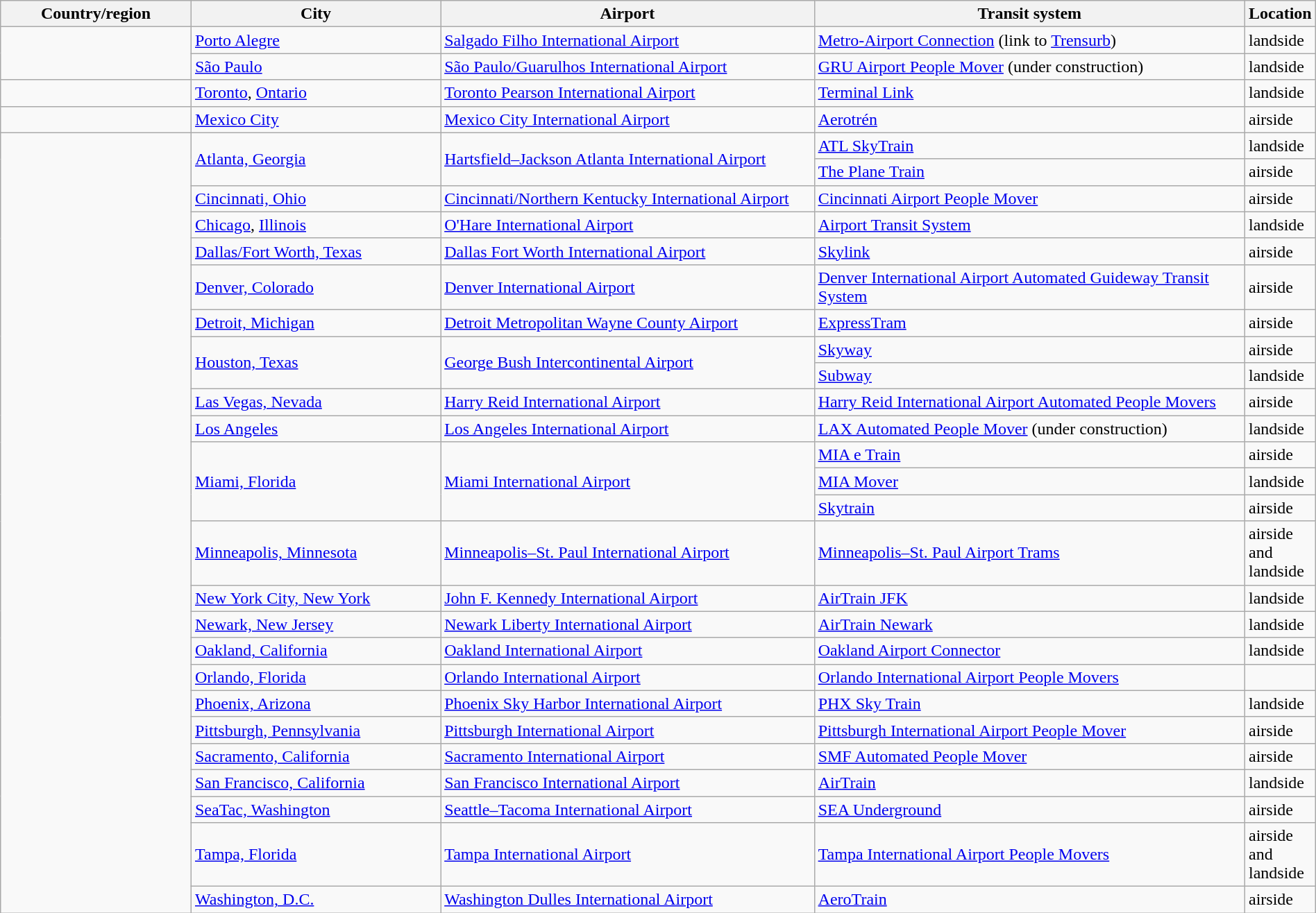<table class="wikitable" width="100%">
<tr>
<th width=15%>Country/region</th>
<th width=20%>City</th>
<th width=30%>Airport</th>
<th width=35%>Transit system</th>
<th>Location</th>
</tr>
<tr>
<td rowspan="2"></td>
<td><a href='#'>Porto Alegre</a></td>
<td><a href='#'>Salgado Filho International Airport</a></td>
<td><a href='#'>Metro-Airport Connection</a> (link to <a href='#'>Trensurb</a>)</td>
<td>landside</td>
</tr>
<tr>
<td><a href='#'>São Paulo</a></td>
<td><a href='#'>São Paulo/Guarulhos International Airport</a></td>
<td><a href='#'>GRU Airport People Mover</a> (under construction)</td>
<td>landside</td>
</tr>
<tr>
<td></td>
<td><a href='#'>Toronto</a>, <a href='#'>Ontario</a></td>
<td><a href='#'>Toronto Pearson International Airport</a></td>
<td><a href='#'>Terminal Link</a></td>
<td>landside</td>
</tr>
<tr>
<td></td>
<td><a href='#'>Mexico City</a></td>
<td><a href='#'>Mexico City International Airport</a></td>
<td><a href='#'>Aerotrén</a></td>
<td>airside</td>
</tr>
<tr>
<td rowspan="31"></td>
<td rowspan=2><a href='#'>Atlanta, Georgia</a></td>
<td rowspan=2><a href='#'>Hartsfield–Jackson Atlanta International Airport</a></td>
<td><a href='#'>ATL SkyTrain</a></td>
<td>landside</td>
</tr>
<tr>
<td><a href='#'>The Plane Train</a></td>
<td>airside</td>
</tr>
<tr>
<td><a href='#'>Cincinnati, Ohio</a></td>
<td><a href='#'>Cincinnati/Northern Kentucky International Airport</a></td>
<td><a href='#'>Cincinnati Airport People Mover</a></td>
<td>airside</td>
</tr>
<tr>
<td><a href='#'>Chicago</a>, <a href='#'>Illinois</a></td>
<td><a href='#'>O'Hare International Airport</a></td>
<td><a href='#'>Airport Transit System</a></td>
<td>landside</td>
</tr>
<tr>
<td><a href='#'>Dallas/Fort Worth, Texas</a></td>
<td><a href='#'>Dallas Fort Worth International Airport</a></td>
<td><a href='#'>Skylink</a></td>
<td>airside</td>
</tr>
<tr>
<td><a href='#'>Denver, Colorado</a></td>
<td><a href='#'>Denver International Airport</a></td>
<td><a href='#'>Denver International Airport Automated Guideway Transit System</a></td>
<td>airside</td>
</tr>
<tr>
<td><a href='#'>Detroit, Michigan</a></td>
<td><a href='#'>Detroit Metropolitan Wayne County Airport</a></td>
<td><a href='#'>ExpressTram</a></td>
<td>airside</td>
</tr>
<tr>
<td rowspan=2><a href='#'>Houston, Texas</a></td>
<td rowspan=2><a href='#'>George Bush Intercontinental Airport</a></td>
<td><a href='#'>Skyway</a></td>
<td>airside</td>
</tr>
<tr>
<td><a href='#'>Subway</a></td>
<td>landside</td>
</tr>
<tr>
<td><a href='#'>Las Vegas, Nevada</a></td>
<td><a href='#'>Harry Reid International Airport</a></td>
<td><a href='#'>Harry Reid International Airport Automated People Movers</a></td>
<td>airside</td>
</tr>
<tr>
<td><a href='#'>Los Angeles</a></td>
<td><a href='#'>Los Angeles International Airport</a></td>
<td><a href='#'>LAX Automated People Mover</a> (under construction)</td>
<td>landside</td>
</tr>
<tr>
<td rowspan=3><a href='#'>Miami, Florida</a></td>
<td rowspan=3><a href='#'>Miami International Airport</a></td>
<td><a href='#'>MIA e Train</a></td>
<td>airside</td>
</tr>
<tr>
<td><a href='#'>MIA Mover</a></td>
<td>landside</td>
</tr>
<tr>
<td><a href='#'>Skytrain</a></td>
<td>airside</td>
</tr>
<tr>
<td><a href='#'>Minneapolis, Minnesota</a></td>
<td><a href='#'>Minneapolis–St. Paul International Airport</a></td>
<td><a href='#'>Minneapolis–St. Paul Airport Trams</a></td>
<td>airside and landside</td>
</tr>
<tr>
<td><a href='#'>New York City, New York</a></td>
<td><a href='#'>John F. Kennedy International Airport</a></td>
<td><a href='#'>AirTrain JFK</a></td>
<td>landside</td>
</tr>
<tr>
<td><a href='#'>Newark, New Jersey</a></td>
<td><a href='#'>Newark Liberty International Airport</a></td>
<td><a href='#'>AirTrain Newark</a></td>
<td>landside</td>
</tr>
<tr>
<td><a href='#'>Oakland, California</a></td>
<td><a href='#'>Oakland International Airport</a></td>
<td><a href='#'>Oakland Airport Connector</a></td>
<td>landside</td>
</tr>
<tr>
<td><a href='#'>Orlando, Florida</a></td>
<td><a href='#'>Orlando International Airport</a></td>
<td><a href='#'>Orlando International Airport People Movers</a></td>
<td></td>
</tr>
<tr>
<td><a href='#'>Phoenix, Arizona</a></td>
<td><a href='#'>Phoenix Sky Harbor International Airport</a></td>
<td><a href='#'>PHX Sky Train</a></td>
<td>landside</td>
</tr>
<tr>
<td><a href='#'>Pittsburgh, Pennsylvania</a></td>
<td><a href='#'>Pittsburgh International Airport</a></td>
<td><a href='#'>Pittsburgh International Airport People Mover</a></td>
<td>airside</td>
</tr>
<tr>
<td><a href='#'>Sacramento, California</a></td>
<td><a href='#'>Sacramento International Airport</a></td>
<td><a href='#'>SMF Automated People Mover</a></td>
<td>airside</td>
</tr>
<tr>
<td><a href='#'>San Francisco, California</a></td>
<td><a href='#'>San Francisco International Airport</a></td>
<td><a href='#'>AirTrain</a></td>
<td>landside</td>
</tr>
<tr>
<td><a href='#'>SeaTac, Washington</a></td>
<td><a href='#'>Seattle–Tacoma International Airport</a></td>
<td><a href='#'>SEA Underground</a></td>
<td>airside</td>
</tr>
<tr>
<td><a href='#'>Tampa, Florida</a></td>
<td><a href='#'>Tampa International Airport</a></td>
<td><a href='#'>Tampa International Airport People Movers</a></td>
<td>airside and landside</td>
</tr>
<tr>
<td><a href='#'>Washington, D.C.</a></td>
<td><a href='#'>Washington Dulles International Airport</a></td>
<td><a href='#'>AeroTrain</a></td>
<td>airside</td>
</tr>
</table>
